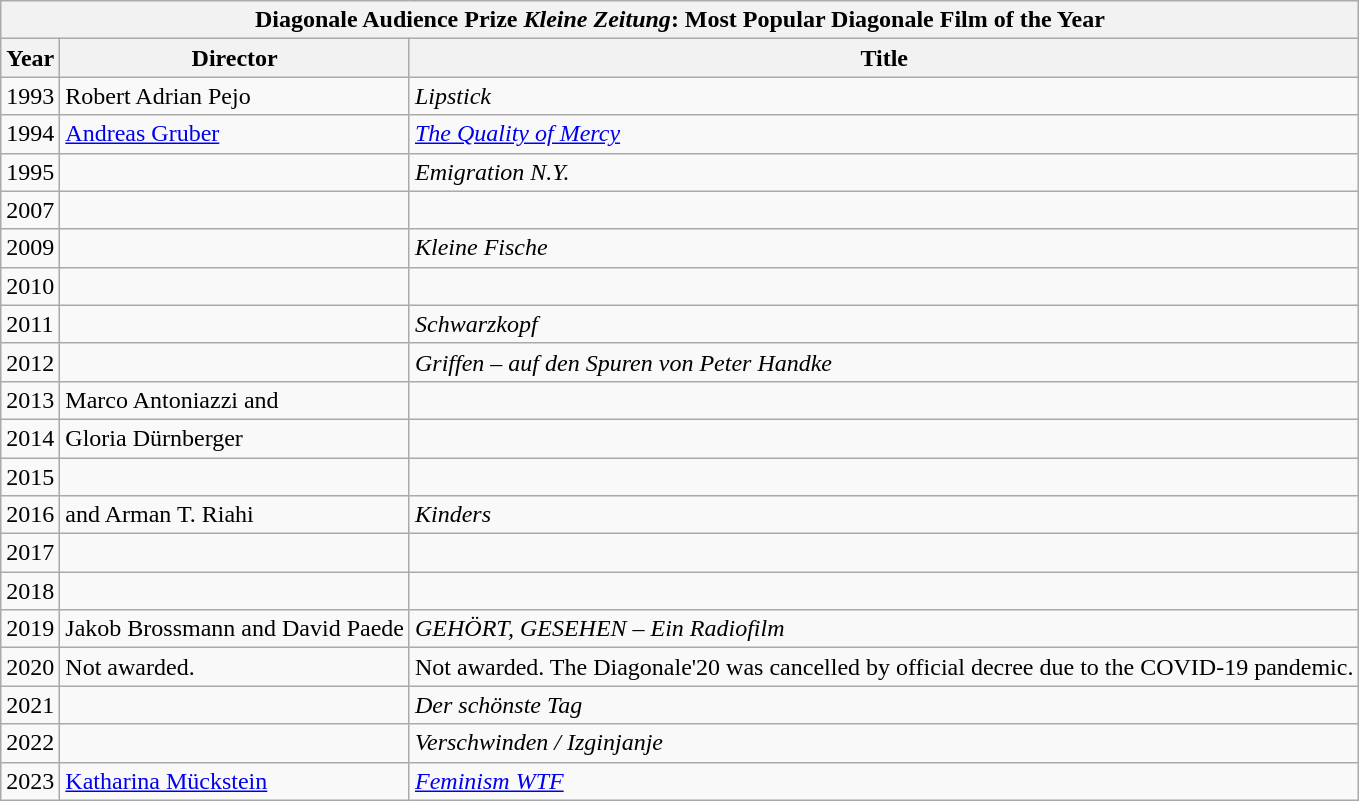<table class="wikitable">
<tr>
<th colspan="3">Diagonale Audience Prize <em>Kleine Zeitung</em>: Most Popular Diagonale Film of the Year</th>
</tr>
<tr class="hintergrundfarbe6" align="center">
<th>Year</th>
<th>Director</th>
<th>Title</th>
</tr>
<tr>
<td>1993</td>
<td>Robert Adrian Pejo</td>
<td><em>Lipstick</em></td>
</tr>
<tr>
<td>1994</td>
<td><a href='#'>Andreas Gruber</a></td>
<td><em><a href='#'>The Quality of Mercy</a></em></td>
</tr>
<tr>
<td>1995</td>
<td></td>
<td><em>Emigration N.Y.</em></td>
</tr>
<tr>
<td>2007</td>
<td></td>
<td></td>
</tr>
<tr>
<td>2009</td>
<td></td>
<td><em>Kleine Fische</em></td>
</tr>
<tr>
<td>2010</td>
<td></td>
<td></td>
</tr>
<tr>
<td>2011</td>
<td></td>
<td><em>Schwarzkopf</em></td>
</tr>
<tr>
<td>2012</td>
<td></td>
<td><em>Griffen – auf den Spuren von Peter Handke</em></td>
</tr>
<tr>
<td>2013</td>
<td>Marco Antoniazzi and </td>
<td></td>
</tr>
<tr>
<td>2014</td>
<td>Gloria Dürnberger</td>
<td></td>
</tr>
<tr>
<td>2015</td>
<td></td>
<td></td>
</tr>
<tr>
<td>2016</td>
<td> and Arman T. Riahi</td>
<td><em>Kinders</em></td>
</tr>
<tr>
<td>2017</td>
<td></td>
<td></td>
</tr>
<tr>
<td>2018</td>
<td></td>
<td></td>
</tr>
<tr>
<td>2019</td>
<td>Jakob Brossmann and David Paede</td>
<td><em>GEHÖRT, GESEHEN – Ein Radiofilm</em></td>
</tr>
<tr>
<td>2020</td>
<td>Not awarded.</td>
<td>Not awarded. The Diagonale'20 was cancelled by official decree due to the COVID-19 pandemic.</td>
</tr>
<tr>
<td>2021</td>
<td></td>
<td><em>Der schönste Tag</em></td>
</tr>
<tr>
<td>2022</td>
<td></td>
<td><em>Verschwinden / Izginjanje</em></td>
</tr>
<tr>
<td>2023</td>
<td><a href='#'>Katharina Mückstein</a></td>
<td><em><a href='#'>Feminism WTF</a></em></td>
</tr>
</table>
